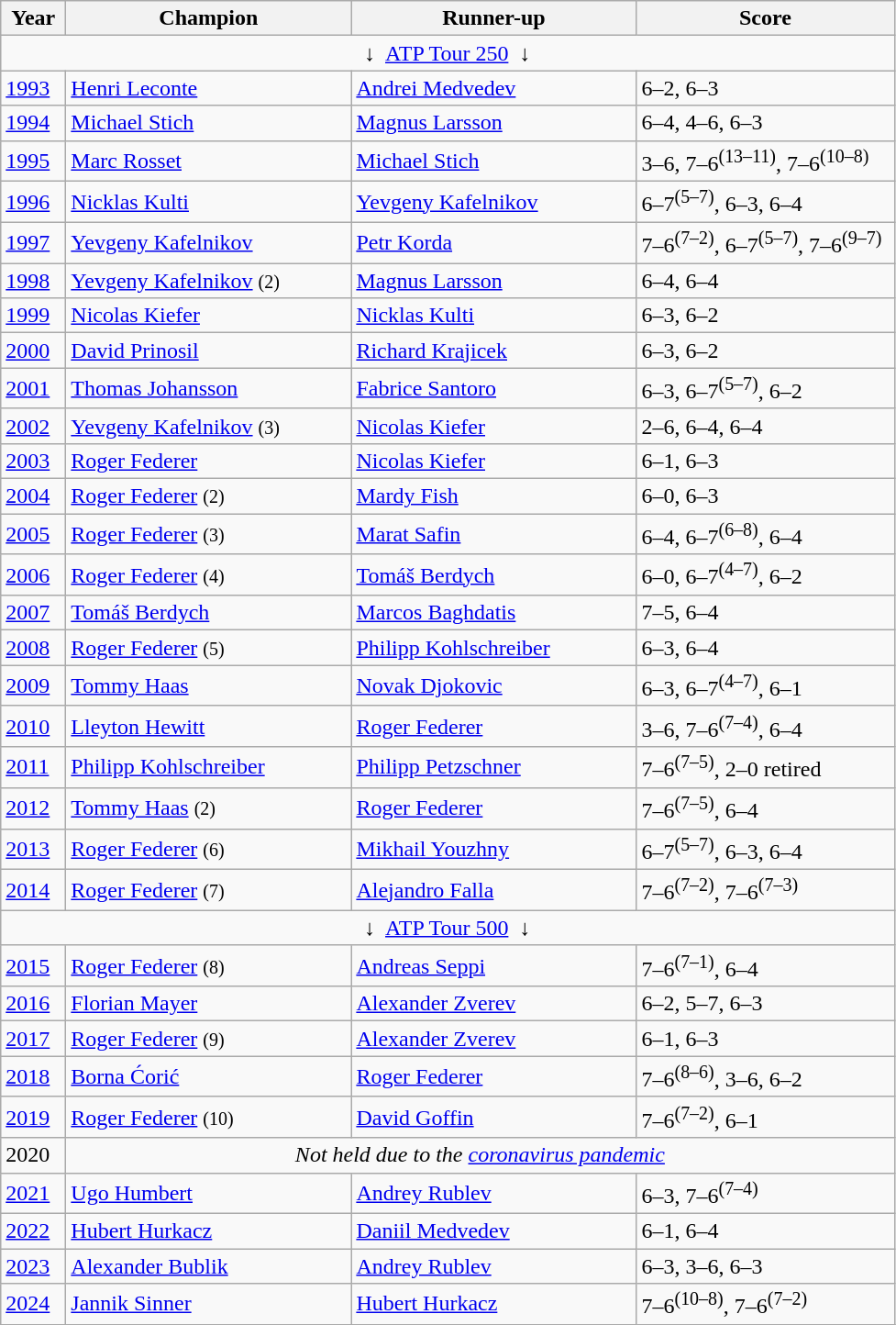<table class="wikitable">
<tr>
<th style="width:40px">Year</th>
<th style="width:200px">Champion</th>
<th style="width:200px">Runner-up</th>
<th style="width:180px" class="unsortable">Score</th>
</tr>
<tr>
<td colspan=5 align=center>↓  <a href='#'>ATP Tour 250</a>  ↓</td>
</tr>
<tr>
<td><a href='#'>1993</a></td>
<td> <a href='#'>Henri Leconte</a></td>
<td> <a href='#'>Andrei Medvedev</a></td>
<td>6–2, 6–3</td>
</tr>
<tr>
<td><a href='#'>1994</a></td>
<td> <a href='#'>Michael Stich</a></td>
<td> <a href='#'>Magnus Larsson</a></td>
<td>6–4, 4–6, 6–3</td>
</tr>
<tr>
<td><a href='#'>1995</a></td>
<td> <a href='#'>Marc Rosset</a></td>
<td> <a href='#'>Michael Stich</a></td>
<td>3–6, 7–6<sup>(13–11)</sup>, 7–6<sup>(10–8)</sup></td>
</tr>
<tr>
<td><a href='#'>1996</a></td>
<td> <a href='#'>Nicklas Kulti</a></td>
<td> <a href='#'>Yevgeny Kafelnikov</a></td>
<td>6–7<sup>(5–7)</sup>, 6–3, 6–4</td>
</tr>
<tr>
<td><a href='#'>1997</a></td>
<td> <a href='#'>Yevgeny Kafelnikov</a></td>
<td> <a href='#'>Petr Korda</a></td>
<td>7–6<sup>(7–2)</sup>, 6–7<sup>(5–7)</sup>, 7–6<sup>(9–7)</sup></td>
</tr>
<tr>
<td><a href='#'>1998</a></td>
<td> <a href='#'>Yevgeny Kafelnikov</a> <small>(2)</small></td>
<td> <a href='#'>Magnus Larsson</a></td>
<td>6–4, 6–4</td>
</tr>
<tr>
<td><a href='#'>1999</a></td>
<td> <a href='#'>Nicolas Kiefer</a></td>
<td> <a href='#'>Nicklas Kulti</a></td>
<td>6–3, 6–2</td>
</tr>
<tr>
<td><a href='#'>2000</a></td>
<td> <a href='#'>David Prinosil</a></td>
<td> <a href='#'>Richard Krajicek</a></td>
<td>6–3, 6–2</td>
</tr>
<tr>
<td><a href='#'>2001</a></td>
<td> <a href='#'>Thomas Johansson</a></td>
<td> <a href='#'>Fabrice Santoro</a></td>
<td>6–3, 6–7<sup>(5–7)</sup>, 6–2</td>
</tr>
<tr>
<td><a href='#'>2002</a></td>
<td> <a href='#'>Yevgeny Kafelnikov</a> <small>(3)</small></td>
<td> <a href='#'>Nicolas Kiefer</a></td>
<td>2–6, 6–4, 6–4</td>
</tr>
<tr>
<td><a href='#'>2003</a></td>
<td> <a href='#'>Roger Federer</a></td>
<td> <a href='#'>Nicolas Kiefer</a></td>
<td>6–1, 6–3</td>
</tr>
<tr>
<td><a href='#'>2004</a></td>
<td> <a href='#'>Roger Federer</a> <small>(2)</small></td>
<td> <a href='#'>Mardy Fish</a></td>
<td>6–0, 6–3</td>
</tr>
<tr>
<td><a href='#'>2005</a></td>
<td> <a href='#'>Roger Federer</a> <small>(3)</small></td>
<td> <a href='#'>Marat Safin</a></td>
<td>6–4, 6–7<sup>(6–8)</sup>, 6–4</td>
</tr>
<tr>
<td><a href='#'>2006</a></td>
<td> <a href='#'>Roger Federer</a> <small>(4)</small></td>
<td> <a href='#'>Tomáš Berdych</a></td>
<td>6–0, 6–7<sup>(4–7)</sup>, 6–2</td>
</tr>
<tr>
<td><a href='#'>2007</a></td>
<td> <a href='#'>Tomáš Berdych</a></td>
<td> <a href='#'>Marcos Baghdatis</a></td>
<td>7–5, 6–4</td>
</tr>
<tr>
<td><a href='#'>2008</a></td>
<td> <a href='#'>Roger Federer</a> <small>(5)</small></td>
<td> <a href='#'>Philipp Kohlschreiber</a></td>
<td>6–3, 6–4</td>
</tr>
<tr>
<td><a href='#'>2009</a></td>
<td> <a href='#'>Tommy Haas</a></td>
<td> <a href='#'>Novak Djokovic</a></td>
<td>6–3, 6–7<sup>(4–7)</sup>, 6–1</td>
</tr>
<tr>
<td><a href='#'>2010</a></td>
<td> <a href='#'>Lleyton Hewitt</a></td>
<td> <a href='#'>Roger Federer</a></td>
<td>3–6, 7–6<sup>(7–4)</sup>, 6–4</td>
</tr>
<tr>
<td><a href='#'>2011</a></td>
<td> <a href='#'>Philipp Kohlschreiber</a></td>
<td> <a href='#'>Philipp Petzschner</a></td>
<td>7–6<sup>(7–5)</sup>, 2–0 retired</td>
</tr>
<tr>
<td><a href='#'>2012</a></td>
<td> <a href='#'>Tommy Haas</a> <small>(2)</small></td>
<td> <a href='#'>Roger Federer</a></td>
<td>7–6<sup>(7–5)</sup>, 6–4</td>
</tr>
<tr>
<td><a href='#'>2013</a></td>
<td> <a href='#'>Roger Federer</a> <small>(6)</small></td>
<td> <a href='#'>Mikhail Youzhny</a></td>
<td>6–7<sup>(5–7)</sup>, 6–3, 6–4</td>
</tr>
<tr>
<td><a href='#'>2014</a></td>
<td> <a href='#'>Roger Federer</a> <small>(7)</small></td>
<td> <a href='#'>Alejandro Falla</a></td>
<td>7–6<sup>(7–2)</sup>, 7–6<sup>(7–3)</sup></td>
</tr>
<tr>
<td colspan=5 align=center>↓  <a href='#'>ATP Tour 500</a>  ↓</td>
</tr>
<tr>
<td><a href='#'>2015</a></td>
<td> <a href='#'>Roger Federer</a> <small>(8)</small></td>
<td> <a href='#'>Andreas Seppi</a></td>
<td>7–6<sup>(7–1)</sup>, 6–4</td>
</tr>
<tr>
<td><a href='#'>2016</a></td>
<td> <a href='#'>Florian Mayer</a></td>
<td> <a href='#'>Alexander Zverev</a></td>
<td>6–2, 5–7, 6–3</td>
</tr>
<tr>
<td><a href='#'>2017</a></td>
<td> <a href='#'>Roger Federer</a> <small>(9)</small></td>
<td> <a href='#'>Alexander Zverev</a></td>
<td>6–1, 6–3</td>
</tr>
<tr>
<td><a href='#'>2018</a></td>
<td> <a href='#'>Borna Ćorić</a></td>
<td> <a href='#'>Roger Federer</a></td>
<td>7–6<sup>(8–6)</sup>, 3–6, 6–2</td>
</tr>
<tr>
<td><a href='#'>2019</a></td>
<td> <a href='#'>Roger Federer</a> <small>(10)</small></td>
<td> <a href='#'>David Goffin</a></td>
<td>7–6<sup>(7–2)</sup>, 6–1</td>
</tr>
<tr>
<td>2020</td>
<td colspan="3" style="text-align:center;"><em>Not held due to the <a href='#'>coronavirus pandemic</a></em></td>
</tr>
<tr>
<td><a href='#'>2021</a></td>
<td> <a href='#'>Ugo Humbert</a></td>
<td> <a href='#'>Andrey Rublev</a></td>
<td>6–3, 7–6<sup>(7–4)</sup></td>
</tr>
<tr>
<td><a href='#'>2022</a></td>
<td> <a href='#'>Hubert Hurkacz</a></td>
<td> <a href='#'>Daniil Medvedev</a></td>
<td>6–1, 6–4</td>
</tr>
<tr>
<td><a href='#'>2023</a></td>
<td> <a href='#'>Alexander Bublik</a></td>
<td> <a href='#'>Andrey Rublev</a></td>
<td>6–3, 3–6, 6–3</td>
</tr>
<tr>
<td><a href='#'>2024</a></td>
<td> <a href='#'>Jannik Sinner</a></td>
<td> <a href='#'>Hubert Hurkacz</a></td>
<td>7–6<sup>(10–8)</sup>, 7–6<sup>(7–2)</sup></td>
</tr>
<tr>
</tr>
</table>
